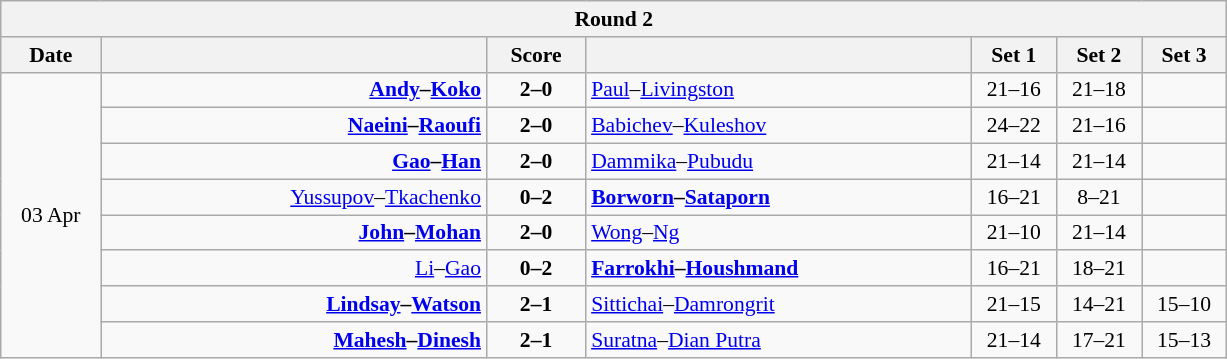<table class="wikitable" style="text-align: center; font-size:90% ">
<tr>
<th colspan=7>Round 2</th>
</tr>
<tr>
<th width="60">Date</th>
<th align="right" width="250"></th>
<th width="60">Score</th>
<th align="left" width="250"></th>
<th width="50">Set 1</th>
<th width="50">Set 2</th>
<th width="50">Set 3</th>
</tr>
<tr>
<td rowspan=8>03 Apr</td>
<td align=right><strong><a href='#'>Andy</a>–<a href='#'>Koko</a> </strong></td>
<td align=center><strong>2–0</strong></td>
<td align=left> <a href='#'>Paul</a>–<a href='#'>Livingston</a></td>
<td>21–16</td>
<td>21–18</td>
<td></td>
</tr>
<tr>
<td align=right><strong><a href='#'>Naeini</a>–<a href='#'>Raoufi</a> </strong></td>
<td align=center><strong>2–0</strong></td>
<td align=left> <a href='#'>Babichev</a>–<a href='#'>Kuleshov</a></td>
<td>24–22</td>
<td>21–16</td>
<td></td>
</tr>
<tr>
<td align=right><strong><a href='#'>Gao</a>–<a href='#'>Han</a> </strong></td>
<td align=center><strong>2–0</strong></td>
<td align=left> <a href='#'>Dammika</a>–<a href='#'>Pubudu</a></td>
<td>21–14</td>
<td>21–14</td>
<td></td>
</tr>
<tr>
<td align=right><a href='#'>Yussupov</a>–<a href='#'>Tkachenko</a> </td>
<td align=center><strong>0–2</strong></td>
<td align=left><strong> <a href='#'>Borworn</a>–<a href='#'>Sataporn</a></strong></td>
<td>16–21</td>
<td>8–21</td>
<td></td>
</tr>
<tr>
<td align=right><strong><a href='#'>John</a>–<a href='#'>Mohan</a> </strong></td>
<td align=center><strong>2–0</strong></td>
<td align=left> <a href='#'>Wong</a>–<a href='#'>Ng</a></td>
<td>21–10</td>
<td>21–14</td>
<td></td>
</tr>
<tr>
<td align=right><a href='#'>Li</a>–<a href='#'>Gao</a> </td>
<td align=center><strong>0–2</strong></td>
<td align=left><strong> <a href='#'>Farrokhi</a>–<a href='#'>Houshmand</a></strong></td>
<td>16–21</td>
<td>18–21</td>
<td></td>
</tr>
<tr>
<td align=right><strong><a href='#'>Lindsay</a>–<a href='#'>Watson</a> </strong></td>
<td align=center><strong>2–1</strong></td>
<td align=left> <a href='#'>Sittichai</a>–<a href='#'>Damrongrit</a></td>
<td>21–15</td>
<td>14–21</td>
<td>15–10</td>
</tr>
<tr>
<td align=right><strong><a href='#'>Mahesh</a>–<a href='#'>Dinesh</a> </strong></td>
<td align=center><strong>2–1</strong></td>
<td align=left> <a href='#'>Suratna</a>–<a href='#'>Dian Putra</a></td>
<td>21–14</td>
<td>17–21</td>
<td>15–13</td>
</tr>
</table>
